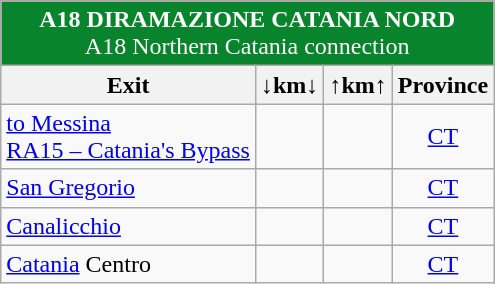<table class="wikitable">
<tr>
</tr>
<tr align="center" style="color: white;font-size:100%;" bgcolor="#08842c">
<td colspan="6"> <strong>A18 DIRAMAZIONE CATANIA NORD</strong><br>A18 Northern Catania connection</td>
</tr>
<tr>
<th><strong>Exit</strong></th>
<th align="center"><strong>↓km↓</strong></th>
<th align="center"><strong>↑km↑</strong></th>
<th align="center"><strong>Province</strong></th>
</tr>
<tr>
<td>   <a href='#'>to Messina</a><br>  <a href='#'>RA15 – Catania's Bypass</a></td>
<td align="right"></td>
<td align="right"></td>
<td align="center"><a href='#'>CT</a></td>
</tr>
<tr>
<td> <a href='#'>San Gregorio</a></td>
<td align="right"></td>
<td align="right"></td>
<td align="center"><a href='#'>CT</a></td>
</tr>
<tr>
<td> <a href='#'>Canalicchio</a></td>
<td align="right"></td>
<td align="right"></td>
<td align="center"><a href='#'>CT</a></td>
</tr>
<tr>
<td> <a href='#'>Catania</a> Centro</td>
<td align="right"></td>
<td align="right"></td>
<td align="center"><a href='#'>CT</a></td>
</tr>
</table>
